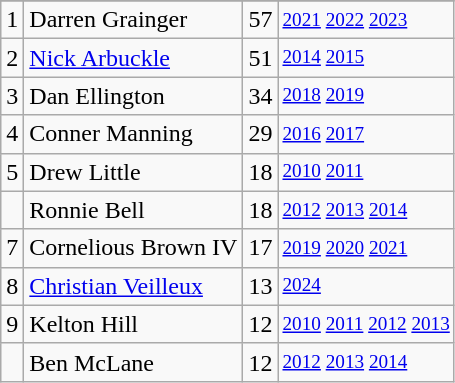<table class="wikitable">
<tr>
</tr>
<tr>
<td>1</td>
<td>Darren Grainger</td>
<td>57</td>
<td style="font-size:80%;"><a href='#'>2021</a> <a href='#'>2022</a> <a href='#'>2023</a></td>
</tr>
<tr>
<td>2</td>
<td><a href='#'>Nick Arbuckle</a></td>
<td>51</td>
<td style="font-size:80%;"><a href='#'>2014</a> <a href='#'>2015</a></td>
</tr>
<tr>
<td>3</td>
<td>Dan Ellington</td>
<td>34</td>
<td style="font-size:80%;"><a href='#'>2018</a> <a href='#'>2019</a></td>
</tr>
<tr>
<td>4</td>
<td>Conner Manning</td>
<td>29</td>
<td style="font-size:80%;"><a href='#'>2016</a> <a href='#'>2017</a></td>
</tr>
<tr>
<td>5</td>
<td>Drew Little</td>
<td>18</td>
<td style="font-size:80%;"><a href='#'>2010</a> <a href='#'>2011</a></td>
</tr>
<tr>
<td></td>
<td>Ronnie Bell</td>
<td>18</td>
<td style="font-size:80%;"><a href='#'>2012</a> <a href='#'>2013</a> <a href='#'>2014</a></td>
</tr>
<tr>
<td>7</td>
<td>Cornelious Brown IV</td>
<td>17</td>
<td style="font-size:80%;"><a href='#'>2019</a> <a href='#'>2020</a> <a href='#'>2021</a></td>
</tr>
<tr>
<td>8</td>
<td><a href='#'>Christian Veilleux</a></td>
<td>13</td>
<td style="font-size:80%;"><a href='#'>2024</a></td>
</tr>
<tr>
<td>9</td>
<td>Kelton Hill</td>
<td>12</td>
<td style="font-size:80%;"><a href='#'>2010</a> <a href='#'>2011</a> <a href='#'>2012</a> <a href='#'>2013</a></td>
</tr>
<tr>
<td></td>
<td>Ben McLane</td>
<td>12</td>
<td style="font-size:80%;"><a href='#'>2012</a> <a href='#'>2013</a> <a href='#'>2014</a></td>
</tr>
</table>
